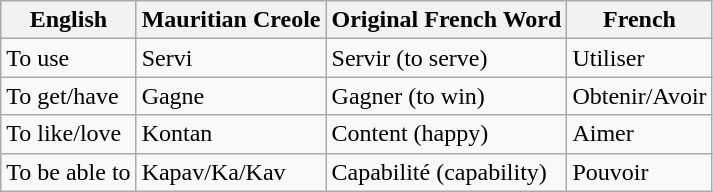<table class="wikitable">
<tr>
<th>English</th>
<th>Mauritian Creole</th>
<th>Original French Word</th>
<th>French</th>
</tr>
<tr>
<td>To use</td>
<td>Servi</td>
<td>Servir (to serve)</td>
<td>Utiliser</td>
</tr>
<tr>
<td>To get/have</td>
<td>Gagne</td>
<td>Gagner (to win)</td>
<td>Obtenir/Avoir</td>
</tr>
<tr>
<td>To like/love</td>
<td>Kontan</td>
<td>Content (happy)</td>
<td>Aimer</td>
</tr>
<tr>
<td>To be able to</td>
<td>Kapav/Ka/Kav</td>
<td>Capabilité (capability)</td>
<td>Pouvoir</td>
</tr>
</table>
